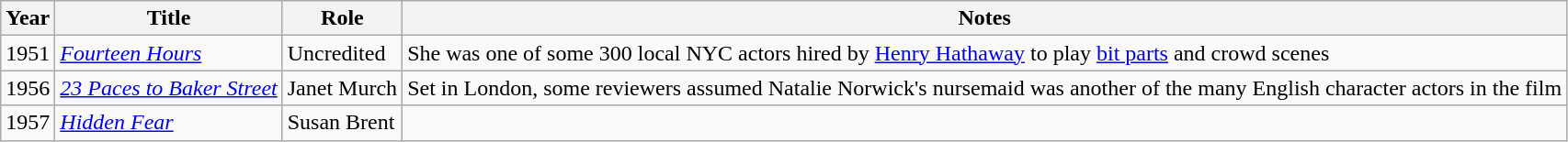<table class="wikitable sortable plainrowheaders">
<tr>
<th scope="col">Year</th>
<th scope="col">Title</th>
<th scope="col">Role</th>
<th scope="col">Notes</th>
</tr>
<tr>
<td>1951</td>
<td><em><a href='#'>Fourteen Hours</a></em></td>
<td>Uncredited</td>
<td>She was one of some 300 local NYC actors hired by <a href='#'>Henry Hathaway</a> to play <a href='#'>bit parts</a> and crowd scenes</td>
</tr>
<tr>
<td>1956</td>
<td><em><a href='#'>23 Paces to Baker Street</a></em></td>
<td>Janet Murch</td>
<td>Set in London, some reviewers assumed Natalie Norwick's nursemaid was another of the many English character actors in the film</td>
</tr>
<tr>
<td>1957</td>
<td><em><a href='#'>Hidden Fear</a></em></td>
<td>Susan Brent</td>
<td></td>
</tr>
</table>
